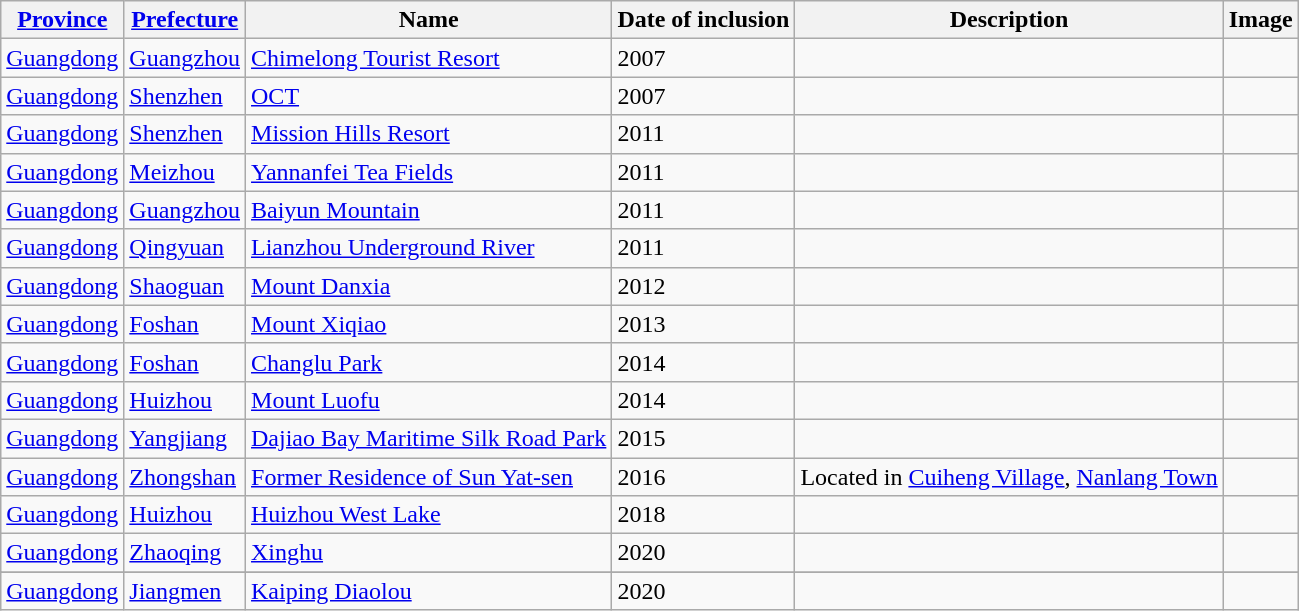<table class="wikitable sortable" style="text-align:left;">
<tr>
<th scope="col"><a href='#'>Province</a></th>
<th scope="col"><a href='#'>Prefecture</a></th>
<th scope="col">Name</th>
<th scope="col">Date of inclusion</th>
<th scope="col">Description</th>
<th scope="col">Image</th>
</tr>
<tr>
<td><a href='#'>Guangdong</a></td>
<td><a href='#'>Guangzhou</a></td>
<td><a href='#'>Chimelong Tourist Resort</a></td>
<td>2007</td>
<td></td>
<td></td>
</tr>
<tr>
<td><a href='#'>Guangdong</a></td>
<td><a href='#'>Shenzhen</a></td>
<td><a href='#'>OCT</a></td>
<td>2007</td>
<td></td>
<td></td>
</tr>
<tr>
<td><a href='#'>Guangdong</a></td>
<td><a href='#'>Shenzhen</a></td>
<td><a href='#'>Mission Hills Resort</a></td>
<td>2011</td>
<td></td>
<td></td>
</tr>
<tr>
<td><a href='#'>Guangdong</a></td>
<td><a href='#'>Meizhou</a></td>
<td><a href='#'>Yannanfei Tea Fields</a></td>
<td>2011</td>
<td></td>
<td></td>
</tr>
<tr>
<td><a href='#'>Guangdong</a></td>
<td><a href='#'>Guangzhou</a></td>
<td><a href='#'>Baiyun Mountain</a></td>
<td>2011</td>
<td></td>
<td></td>
</tr>
<tr>
<td><a href='#'>Guangdong</a></td>
<td><a href='#'>Qingyuan</a></td>
<td><a href='#'>Lianzhou Underground River</a></td>
<td>2011</td>
<td></td>
<td></td>
</tr>
<tr>
<td><a href='#'>Guangdong</a></td>
<td><a href='#'>Shaoguan</a></td>
<td><a href='#'>Mount Danxia</a></td>
<td>2012</td>
<td></td>
<td></td>
</tr>
<tr>
<td><a href='#'>Guangdong</a></td>
<td><a href='#'>Foshan</a></td>
<td><a href='#'>Mount Xiqiao</a></td>
<td>2013</td>
<td></td>
<td></td>
</tr>
<tr>
<td><a href='#'>Guangdong</a></td>
<td><a href='#'>Foshan</a></td>
<td><a href='#'>Changlu Park</a></td>
<td>2014</td>
<td></td>
<td></td>
</tr>
<tr>
<td><a href='#'>Guangdong</a></td>
<td><a href='#'>Huizhou</a></td>
<td><a href='#'>Mount Luofu</a></td>
<td>2014</td>
<td></td>
<td></td>
</tr>
<tr>
<td><a href='#'>Guangdong</a></td>
<td><a href='#'>Yangjiang</a></td>
<td><a href='#'>Dajiao Bay Maritime Silk Road Park</a></td>
<td>2015</td>
<td></td>
<td></td>
</tr>
<tr>
<td><a href='#'>Guangdong</a></td>
<td><a href='#'>Zhongshan</a></td>
<td><a href='#'>Former Residence of Sun Yat-sen</a></td>
<td>2016</td>
<td>Located in <a href='#'>Cuiheng Village</a>, <a href='#'>Nanlang Town</a></td>
<td></td>
</tr>
<tr>
<td><a href='#'>Guangdong</a></td>
<td><a href='#'>Huizhou</a></td>
<td><a href='#'>Huizhou West Lake</a></td>
<td>2018</td>
<td></td>
<td></td>
</tr>
<tr>
<td><a href='#'>Guangdong</a></td>
<td><a href='#'>Zhaoqing</a></td>
<td><a href='#'>Xinghu</a></td>
<td>2020</td>
<td></td>
<td></td>
</tr>
<tr>
</tr>
<tr>
<td><a href='#'>Guangdong</a></td>
<td><a href='#'>Jiangmen</a></td>
<td><a href='#'>Kaiping Diaolou</a></td>
<td>2020</td>
<td></td>
<td></td>
</tr>
</table>
